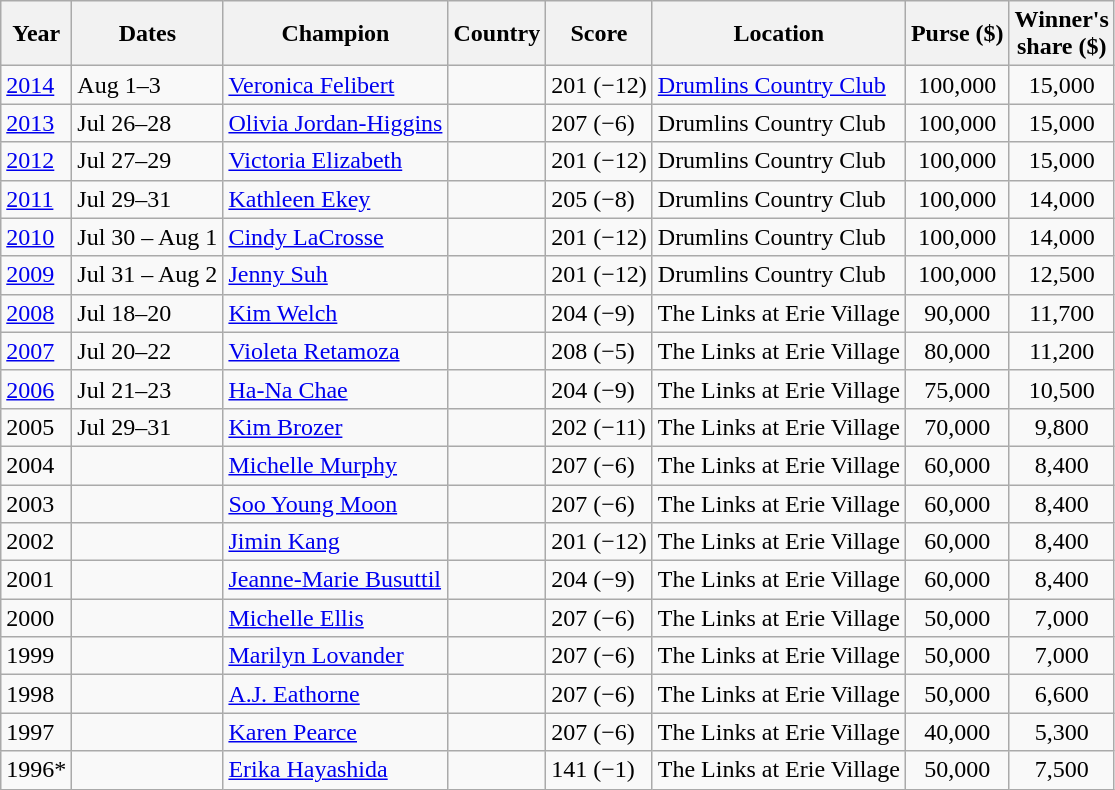<table class="wikitable">
<tr>
<th>Year</th>
<th>Dates</th>
<th>Champion</th>
<th>Country</th>
<th>Score</th>
<th>Location</th>
<th>Purse ($)</th>
<th>Winner's<br>share ($)</th>
</tr>
<tr>
<td><a href='#'>2014</a></td>
<td>Aug 1–3</td>
<td><a href='#'>Veronica Felibert</a></td>
<td></td>
<td>201 (−12)</td>
<td><a href='#'>Drumlins Country Club</a></td>
<td align=center>100,000</td>
<td align=center>15,000</td>
</tr>
<tr>
<td><a href='#'>2013</a></td>
<td>Jul 26–28</td>
<td><a href='#'>Olivia Jordan-Higgins</a></td>
<td></td>
<td>207 (−6)</td>
<td>Drumlins Country Club</td>
<td align=center>100,000</td>
<td align=center>15,000</td>
</tr>
<tr>
<td><a href='#'>2012</a></td>
<td>Jul 27–29</td>
<td><a href='#'>Victoria Elizabeth</a></td>
<td></td>
<td>201 (−12)</td>
<td>Drumlins Country Club</td>
<td align=center>100,000</td>
<td align=center>15,000</td>
</tr>
<tr>
<td><a href='#'>2011</a></td>
<td>Jul 29–31</td>
<td><a href='#'>Kathleen Ekey</a></td>
<td></td>
<td>205 (−8)</td>
<td>Drumlins Country Club</td>
<td align=center>100,000</td>
<td align=center>14,000</td>
</tr>
<tr>
<td><a href='#'>2010</a></td>
<td>Jul 30 – Aug 1</td>
<td><a href='#'>Cindy LaCrosse</a></td>
<td></td>
<td>201 (−12)</td>
<td>Drumlins Country Club</td>
<td align=center>100,000</td>
<td align=center>14,000</td>
</tr>
<tr>
<td><a href='#'>2009</a></td>
<td>Jul 31 – Aug 2</td>
<td><a href='#'>Jenny Suh</a></td>
<td></td>
<td>201 (−12)</td>
<td>Drumlins Country Club</td>
<td align=center>100,000</td>
<td align=center>12,500</td>
</tr>
<tr>
<td><a href='#'>2008</a></td>
<td>Jul 18–20</td>
<td><a href='#'>Kim Welch</a></td>
<td></td>
<td>204 (−9)</td>
<td>The Links at Erie Village</td>
<td align=center>90,000</td>
<td align=center>11,700</td>
</tr>
<tr>
<td><a href='#'>2007</a></td>
<td>Jul 20–22</td>
<td><a href='#'>Violeta Retamoza</a></td>
<td></td>
<td>208 (−5)</td>
<td>The Links at Erie Village</td>
<td align=center>80,000</td>
<td align=center>11,200</td>
</tr>
<tr>
<td><a href='#'>2006</a></td>
<td>Jul 21–23</td>
<td><a href='#'>Ha-Na Chae</a></td>
<td></td>
<td>204 (−9)</td>
<td>The Links at Erie Village</td>
<td align=center>75,000</td>
<td align=center>10,500</td>
</tr>
<tr>
<td>2005</td>
<td>Jul 29–31</td>
<td><a href='#'>Kim Brozer</a></td>
<td></td>
<td>202 (−11)</td>
<td>The Links at Erie Village</td>
<td align=center>70,000</td>
<td align=center>9,800</td>
</tr>
<tr>
<td>2004</td>
<td></td>
<td><a href='#'>Michelle Murphy</a></td>
<td></td>
<td>207 (−6)</td>
<td>The Links at Erie Village</td>
<td align=center>60,000</td>
<td align=center>8,400</td>
</tr>
<tr>
<td>2003</td>
<td></td>
<td><a href='#'>Soo Young Moon</a></td>
<td></td>
<td>207 (−6)</td>
<td>The Links at Erie Village</td>
<td align=center>60,000</td>
<td align=center>8,400</td>
</tr>
<tr>
<td>2002</td>
<td></td>
<td><a href='#'>Jimin Kang</a></td>
<td></td>
<td>201 (−12)</td>
<td>The Links at Erie Village</td>
<td align=center>60,000</td>
<td align=center>8,400</td>
</tr>
<tr>
<td>2001</td>
<td></td>
<td><a href='#'>Jeanne-Marie Busuttil</a></td>
<td></td>
<td>204 (−9)</td>
<td>The Links at Erie Village</td>
<td align=center>60,000</td>
<td align=center>8,400</td>
</tr>
<tr>
<td>2000</td>
<td></td>
<td><a href='#'>Michelle Ellis</a></td>
<td></td>
<td>207 (−6)</td>
<td>The Links at Erie Village</td>
<td align=center>50,000</td>
<td align=center>7,000</td>
</tr>
<tr>
<td>1999</td>
<td></td>
<td><a href='#'>Marilyn Lovander</a></td>
<td></td>
<td>207 (−6)</td>
<td>The Links at Erie Village</td>
<td align=center>50,000</td>
<td align=center>7,000</td>
</tr>
<tr>
<td>1998</td>
<td></td>
<td><a href='#'>A.J. Eathorne</a></td>
<td></td>
<td>207 (−6)</td>
<td>The Links at Erie Village</td>
<td align=center>50,000</td>
<td align=center>6,600</td>
</tr>
<tr>
<td>1997</td>
<td></td>
<td><a href='#'>Karen Pearce</a></td>
<td></td>
<td>207 (−6)</td>
<td>The Links at Erie Village</td>
<td align=center>40,000</td>
<td align=center>5,300</td>
</tr>
<tr>
<td>1996*</td>
<td></td>
<td><a href='#'>Erika Hayashida</a></td>
<td></td>
<td>141 (−1)</td>
<td>The Links at Erie Village</td>
<td align=center>50,000</td>
<td align=center>7,500</td>
</tr>
</table>
